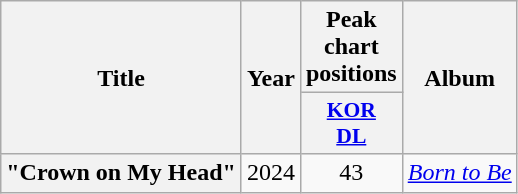<table class="wikitable plainrowheaders" style="text-align:center">
<tr>
<th scope="col" rowspan="2">Title</th>
<th scope="col" rowspan="2">Year</th>
<th scope="col" colspan="1">Peak chart positions</th>
<th scope="col" rowspan="2">Album</th>
</tr>
<tr>
<th scope="col" style="width:3em;font-size:90%"><a href='#'>KOR<br>DL</a><br></th>
</tr>
<tr>
<th scope="row">"Crown on My Head"</th>
<td>2024</td>
<td>43</td>
<td><em><a href='#'>Born to Be</a></em></td>
</tr>
</table>
